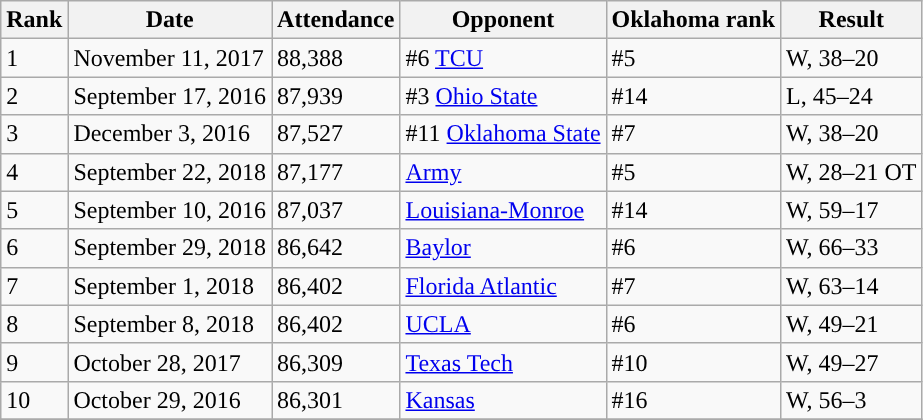<table class=wikitable>
<tr>
<th style="text-align:center;">Rank</th>
<th style="text-align:center;">Date</th>
<th style="text-align:center;">Attendance</th>
<th style="text-align:center;">Opponent</th>
<th style="text-align:center;">Oklahoma rank</th>
<th style="text-align:center;">Result</th>
</tr>
<tr>
<td>1</td>
<td>November 11, 2017</td>
<td>88,388</td>
<td>#6 <a href='#'>TCU</a></td>
<td>#5</td>
<td>W, 38–20</td>
</tr>
<tr>
<td>2</td>
<td>September 17, 2016</td>
<td>87,939</td>
<td>#3 <a href='#'>Ohio State</a></td>
<td>#14</td>
<td>L, 45–24</td>
</tr>
<tr>
<td>3</td>
<td>December 3, 2016</td>
<td>87,527</td>
<td>#11 <a href='#'>Oklahoma State</a></td>
<td>#7</td>
<td>W, 38–20</td>
</tr>
<tr>
<td>4</td>
<td>September 22, 2018</td>
<td>87,177</td>
<td><a href='#'>Army</a></td>
<td>#5</td>
<td>W, 28–21 OT</td>
</tr>
<tr>
<td>5</td>
<td>September 10, 2016</td>
<td>87,037</td>
<td><a href='#'>Louisiana-Monroe</a></td>
<td>#14</td>
<td>W, 59–17</td>
</tr>
<tr>
<td>6</td>
<td>September 29, 2018</td>
<td>86,642</td>
<td><a href='#'>Baylor</a></td>
<td>#6</td>
<td>W, 66–33</td>
</tr>
<tr>
<td>7</td>
<td>September 1, 2018</td>
<td>86,402</td>
<td><a href='#'>Florida Atlantic</a></td>
<td>#7</td>
<td>W, 63–14</td>
</tr>
<tr>
<td>8</td>
<td>September 8, 2018</td>
<td>86,402</td>
<td><a href='#'>UCLA</a></td>
<td>#6</td>
<td>W, 49–21</td>
</tr>
<tr>
<td>9</td>
<td>October 28, 2017</td>
<td>86,309</td>
<td><a href='#'>Texas Tech</a></td>
<td>#10</td>
<td>W, 49–27</td>
</tr>
<tr>
<td>10</td>
<td>October 29, 2016</td>
<td>86,301</td>
<td><a href='#'>Kansas</a></td>
<td>#16</td>
<td>W, 56–3</td>
</tr>
<tr>
</tr>
</table>
